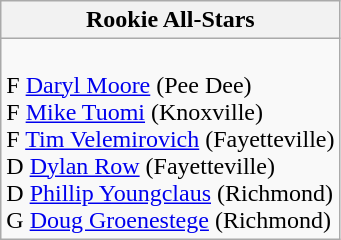<table class="wikitable">
<tr>
<th>Rookie All-Stars</th>
</tr>
<tr>
<td><br> F <a href='#'>Daryl Moore</a> (Pee Dee)<br>
 F <a href='#'>Mike Tuomi</a> (Knoxville)<br>
 F <a href='#'>Tim Velemirovich</a> (Fayetteville)<br>
 D <a href='#'>Dylan Row</a> (Fayetteville)<br>
 D <a href='#'>Phillip Youngclaus</a> (Richmond)<br>
 G <a href='#'>Doug Groenestege</a> (Richmond)<br></td>
</tr>
</table>
